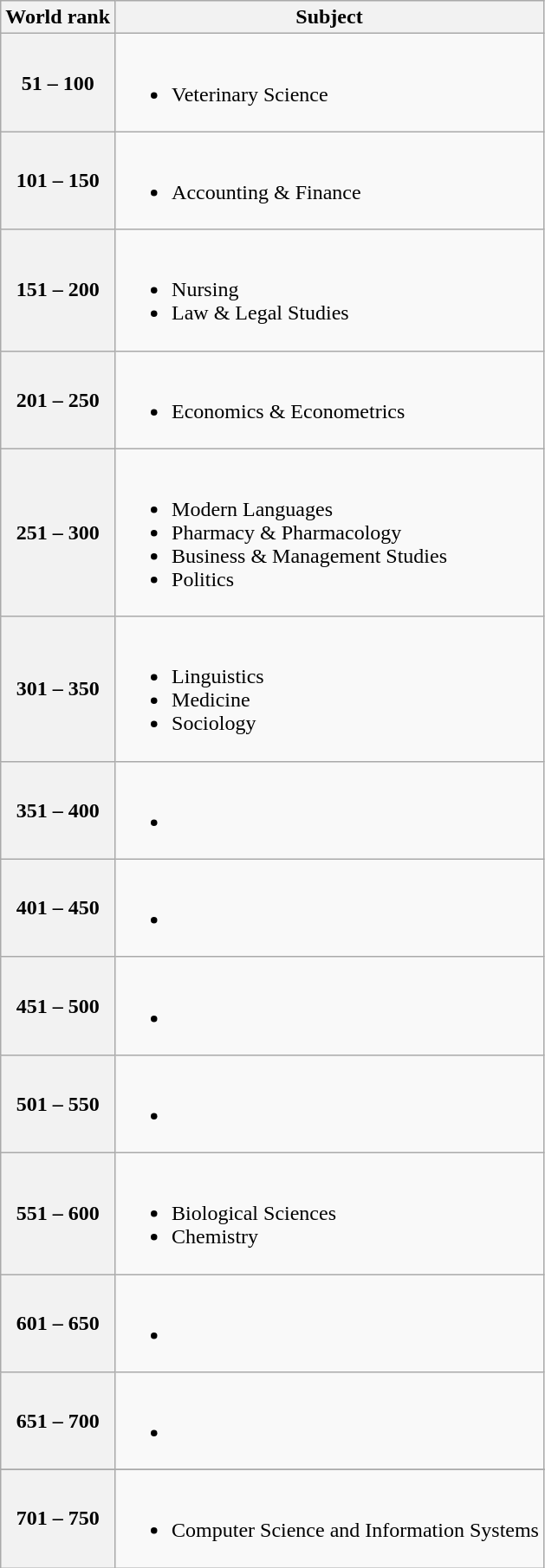<table class="wikitable">
<tr>
<th>World rank</th>
<th>Subject</th>
</tr>
<tr>
<th><strong>51 – 100</strong></th>
<td><br><ul><li>Veterinary Science</li></ul></td>
</tr>
<tr>
<th><strong>101 – 150</strong></th>
<td><br><ul><li>Accounting & Finance</li></ul></td>
</tr>
<tr>
<th><strong>151 – 200</strong></th>
<td><br><ul><li>Nursing</li><li>Law & Legal Studies</li></ul></td>
</tr>
<tr>
<th><strong>201 – 250</strong></th>
<td><br><ul><li>Economics & Econometrics</li></ul></td>
</tr>
<tr>
<th><strong>251 – 300</strong></th>
<td><br><ul><li>Modern Languages</li><li>Pharmacy & Pharmacology</li><li>Business & Management Studies</li><li>Politics</li></ul></td>
</tr>
<tr>
<th><strong>301 – 350</strong></th>
<td><br><ul><li>Linguistics</li><li>Medicine</li><li>Sociology</li></ul></td>
</tr>
<tr>
<th><strong>351 – 400</strong></th>
<td><br><ul><li></li></ul></td>
</tr>
<tr>
<th><strong>401 – 450</strong></th>
<td><br><ul><li></li></ul></td>
</tr>
<tr>
<th><strong>451 – 500</strong></th>
<td><br><ul><li></li></ul></td>
</tr>
<tr>
<th><strong>501 – 550</strong></th>
<td><br><ul><li></li></ul></td>
</tr>
<tr>
<th><strong>551 – 600</strong></th>
<td><br><ul><li>Biological Sciences</li><li>Chemistry</li></ul></td>
</tr>
<tr>
<th><strong>601 – 650</strong></th>
<td><br><ul><li></li></ul></td>
</tr>
<tr>
<th><strong>651 – 700</strong></th>
<td><br><ul><li></li></ul></td>
</tr>
<tr>
</tr>
<tr>
<th><strong>701 – 750</strong></th>
<td><br><ul><li>Computer Science and Information Systems</li></ul></td>
</tr>
</table>
